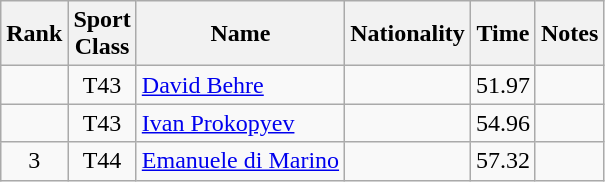<table class="wikitable sortable" style="text-align:center">
<tr>
<th>Rank</th>
<th>Sport<br>Class</th>
<th>Name</th>
<th>Nationality</th>
<th>Time</th>
<th>Notes</th>
</tr>
<tr>
<td></td>
<td>T43</td>
<td align=left><a href='#'>David Behre</a></td>
<td align=left></td>
<td>51.97</td>
<td></td>
</tr>
<tr>
<td></td>
<td>T43</td>
<td align=left><a href='#'>Ivan Prokopyev</a></td>
<td align=left></td>
<td>54.96</td>
<td></td>
</tr>
<tr>
<td>3</td>
<td>T44</td>
<td align=left><a href='#'>Emanuele di Marino</a></td>
<td align=left></td>
<td>57.32</td>
<td></td>
</tr>
</table>
